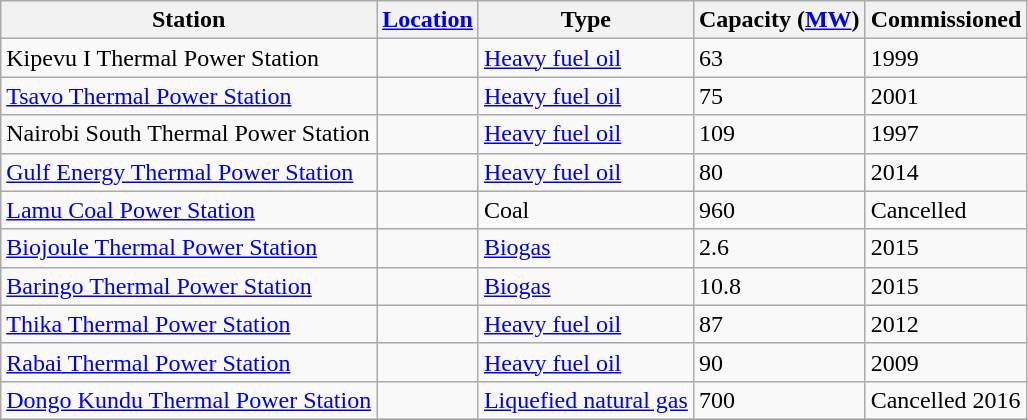<table class="wikitable sortable">
<tr>
<th>Station</th>
<th><a href='#'>Location</a></th>
<th>Type</th>
<th>Capacity (<a href='#'>MW</a>)</th>
<th>Commissioned</th>
</tr>
<tr>
<td>Kipevu I Thermal Power Station</td>
<td></td>
<td><a href='#'>Heavy fuel oil</a></td>
<td>63</td>
<td>1999</td>
</tr>
<tr>
<td><a href='#'>Tsavo Thermal Power Station</a></td>
<td></td>
<td><a href='#'>Heavy fuel oil</a></td>
<td>75</td>
<td>2001</td>
</tr>
<tr>
<td>Nairobi South Thermal Power Station</td>
<td></td>
<td><a href='#'>Heavy fuel oil</a></td>
<td>109</td>
<td>1997</td>
</tr>
<tr>
<td><a href='#'>Gulf Energy Thermal Power Station</a></td>
<td></td>
<td><a href='#'>Heavy fuel oil</a></td>
<td>80</td>
<td>2014</td>
</tr>
<tr>
<td><a href='#'>Lamu Coal Power Station</a></td>
<td></td>
<td>Coal</td>
<td>960</td>
<td>Cancelled</td>
</tr>
<tr>
<td><a href='#'>Biojoule Thermal Power Station</a></td>
<td></td>
<td><a href='#'>Biogas</a></td>
<td>2.6</td>
<td>2015</td>
</tr>
<tr>
<td><a href='#'>Baringo Thermal Power Station</a></td>
<td></td>
<td><a href='#'>Biogas</a></td>
<td>10.8</td>
<td>2015</td>
</tr>
<tr>
<td><a href='#'>Thika Thermal Power Station</a></td>
<td></td>
<td><a href='#'>Heavy fuel oil</a></td>
<td>87</td>
<td>2012</td>
</tr>
<tr>
<td><a href='#'>Rabai Thermal Power Station</a></td>
<td></td>
<td><a href='#'>Heavy fuel oil</a></td>
<td>90</td>
<td>2009</td>
</tr>
<tr>
<td><a href='#'>Dongo Kundu Thermal Power Station</a></td>
<td></td>
<td><a href='#'>Liquefied natural gas</a></td>
<td>700</td>
<td>Cancelled 2016</td>
</tr>
<tr>
</tr>
</table>
